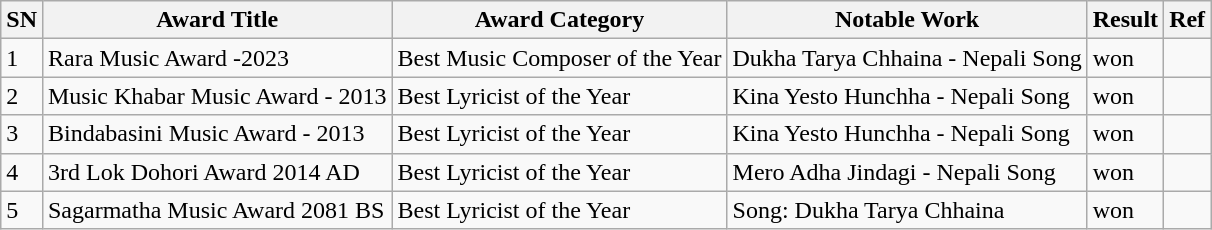<table class="wikitable sortable">
<tr>
<th>SN</th>
<th>Award Title</th>
<th>Award Category</th>
<th>Notable Work</th>
<th>Result</th>
<th>Ref</th>
</tr>
<tr>
<td>1</td>
<td>Rara Music Award -2023</td>
<td>Best Music Composer of the Year</td>
<td>Dukha Tarya Chhaina - Nepali Song</td>
<td>won</td>
<td></td>
</tr>
<tr>
<td>2</td>
<td>Music Khabar Music Award - 2013</td>
<td>Best Lyricist of the Year</td>
<td>Kina Yesto Hunchha - Nepali Song</td>
<td>won</td>
<td></td>
</tr>
<tr>
<td>3</td>
<td>Bindabasini Music Award - 2013</td>
<td>Best Lyricist of the Year</td>
<td>Kina Yesto Hunchha - Nepali Song</td>
<td>won</td>
<td></td>
</tr>
<tr>
<td>4</td>
<td>3rd Lok Dohori Award 2014 AD</td>
<td>Best Lyricist of the Year</td>
<td>Mero Adha Jindagi - Nepali Song</td>
<td>won</td>
<td></td>
</tr>
<tr>
<td>5</td>
<td>Sagarmatha Music Award 2081 BS</td>
<td>Best Lyricist of the Year</td>
<td>Song: Dukha Tarya Chhaina</td>
<td>won</td>
<td></td>
</tr>
</table>
